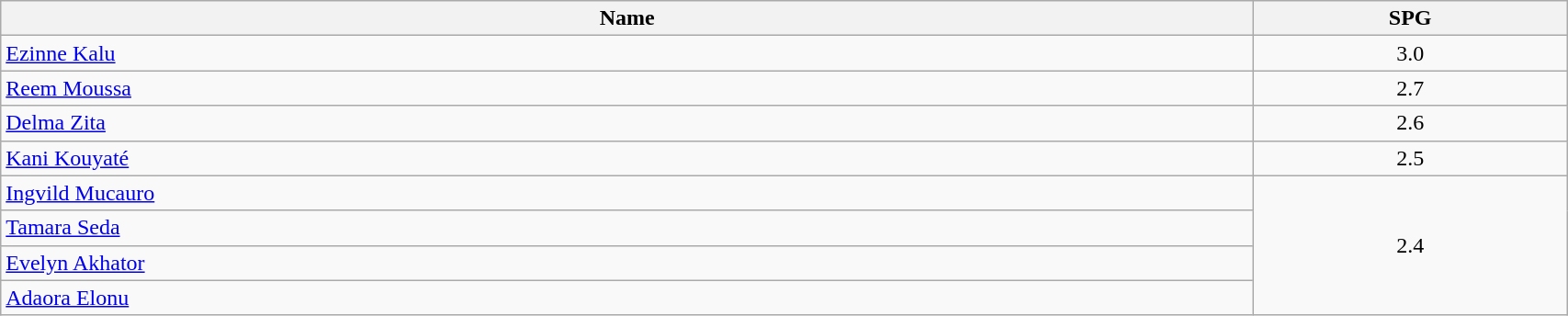<table class=wikitable width="90%">
<tr>
<th width="80%">Name</th>
<th width="20%">SPG</th>
</tr>
<tr>
<td> <a href='#'>Ezinne Kalu</a></td>
<td align=center>3.0</td>
</tr>
<tr>
<td> <a href='#'>Reem Moussa</a></td>
<td align=center>2.7</td>
</tr>
<tr>
<td> <a href='#'>Delma Zita</a></td>
<td align=center>2.6</td>
</tr>
<tr>
<td> <a href='#'>Kani Kouyaté</a></td>
<td align=center>2.5</td>
</tr>
<tr>
<td> <a href='#'>Ingvild Mucauro</a></td>
<td align=center rowspan=4>2.4</td>
</tr>
<tr>
<td> <a href='#'>Tamara Seda</a></td>
</tr>
<tr>
<td> <a href='#'>Evelyn Akhator</a></td>
</tr>
<tr>
<td> <a href='#'>Adaora Elonu</a></td>
</tr>
</table>
